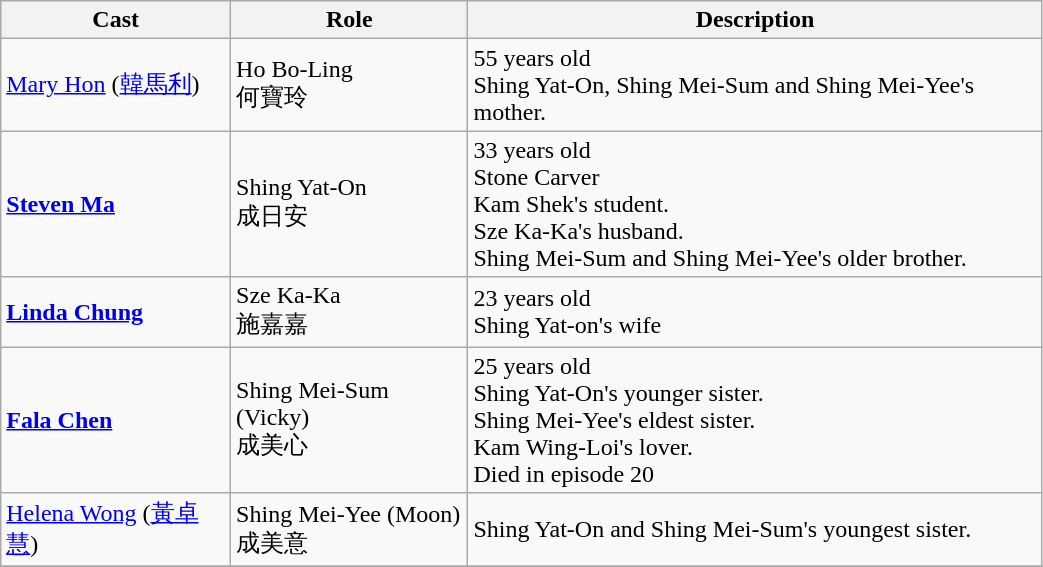<table class="wikitable" width="55%">
<tr>
<th>Cast</th>
<th>Role</th>
<th>Description</th>
</tr>
<tr>
<td><a href='#'>Mary Hon</a> (<a href='#'>韓馬利</a>)</td>
<td>Ho Bo-Ling <br> 何寶玲</td>
<td>55 years old<br>Shing Yat-On, Shing Mei-Sum and Shing Mei-Yee's mother.</td>
</tr>
<tr>
<td><strong><a href='#'>Steven Ma</a></strong></td>
<td>Shing Yat-On <br> 成日安</td>
<td>33 years old<br>Stone Carver <br> Kam Shek's student. <br> Sze Ka-Ka's husband. <br> Shing Mei-Sum and Shing Mei-Yee's older brother.</td>
</tr>
<tr>
<td><strong><a href='#'>Linda Chung</a></strong></td>
<td>Sze Ka-Ka <br> 施嘉嘉</td>
<td>23 years old<br>Shing Yat-on's wife</td>
</tr>
<tr>
<td><strong><a href='#'>Fala Chen</a></strong></td>
<td>Shing Mei-Sum (Vicky) <br> 成美心</td>
<td>25 years old<br>Shing Yat-On's younger sister.<br>Shing Mei-Yee's eldest sister.  <br> Kam Wing-Loi's lover.<br>Died in episode 20</td>
</tr>
<tr>
<td><a href='#'>Helena Wong</a> (<a href='#'>黃卓慧</a>)</td>
<td>Shing Mei-Yee (Moon) <br> 成美意</td>
<td>Shing Yat-On and Shing Mei-Sum's youngest sister.</td>
</tr>
<tr>
</tr>
</table>
